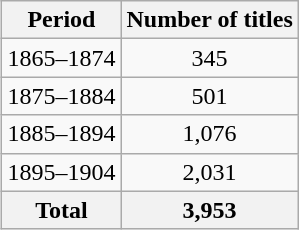<table class=wikitable style="float:right;clear:right; margin:0 0 0.5em 1em;">
<tr>
<th>Period</th>
<th>Number of titles</th>
</tr>
<tr>
<td>1865–1874</td>
<td align=center>345</td>
</tr>
<tr>
<td>1875–1884</td>
<td align=center>501</td>
</tr>
<tr>
<td>1885–1894</td>
<td align=center>1,076</td>
</tr>
<tr>
<td>1895–1904</td>
<td align=center>2,031</td>
</tr>
<tr>
<th>Total</th>
<th>3,953</th>
</tr>
</table>
